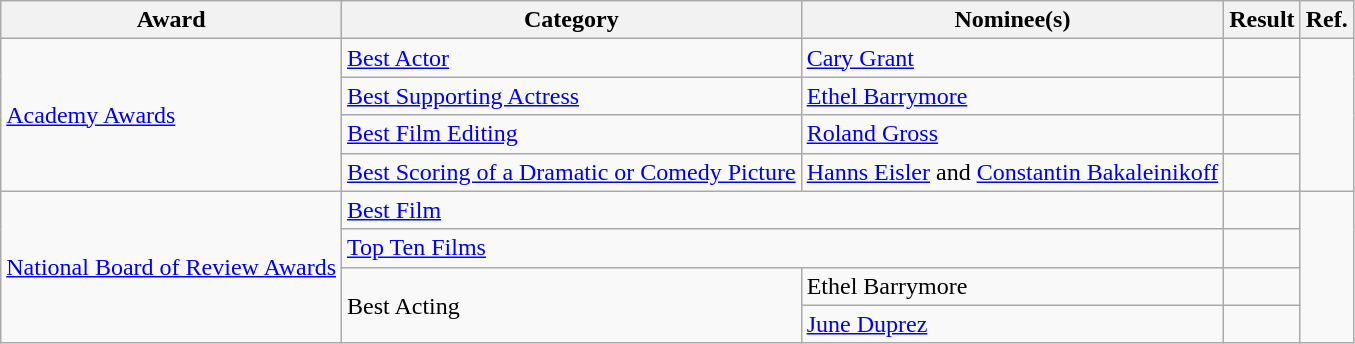<table class="wikitable plainrowheaders">
<tr>
<th>Award</th>
<th>Category</th>
<th>Nominee(s)</th>
<th>Result</th>
<th>Ref.</th>
</tr>
<tr>
<td rowspan="4"><a href='#'>Academy Awards</a></td>
<td><a href='#'>Best Actor</a></td>
<td><a href='#'>Cary Grant</a></td>
<td></td>
<td align="center" rowspan="4"></td>
</tr>
<tr>
<td><a href='#'>Best Supporting Actress</a></td>
<td><a href='#'>Ethel Barrymore</a></td>
<td></td>
</tr>
<tr>
<td><a href='#'>Best Film Editing</a></td>
<td><a href='#'>Roland Gross</a></td>
<td></td>
</tr>
<tr>
<td><a href='#'>Best Scoring of a Dramatic or Comedy Picture</a></td>
<td><a href='#'>Hanns Eisler</a> and <a href='#'>Constantin Bakaleinikoff</a></td>
<td></td>
</tr>
<tr>
<td rowspan="4"><a href='#'>National Board of Review Awards</a></td>
<td colspan="2"><a href='#'>Best Film</a></td>
<td></td>
<td align="center" rowspan="4"></td>
</tr>
<tr>
<td colspan="2"><a href='#'>Top Ten Films</a></td>
<td></td>
</tr>
<tr>
<td rowspan="2">Best Acting</td>
<td>Ethel Barrymore</td>
<td></td>
</tr>
<tr>
<td><a href='#'>June Duprez</a></td>
<td></td>
</tr>
</table>
